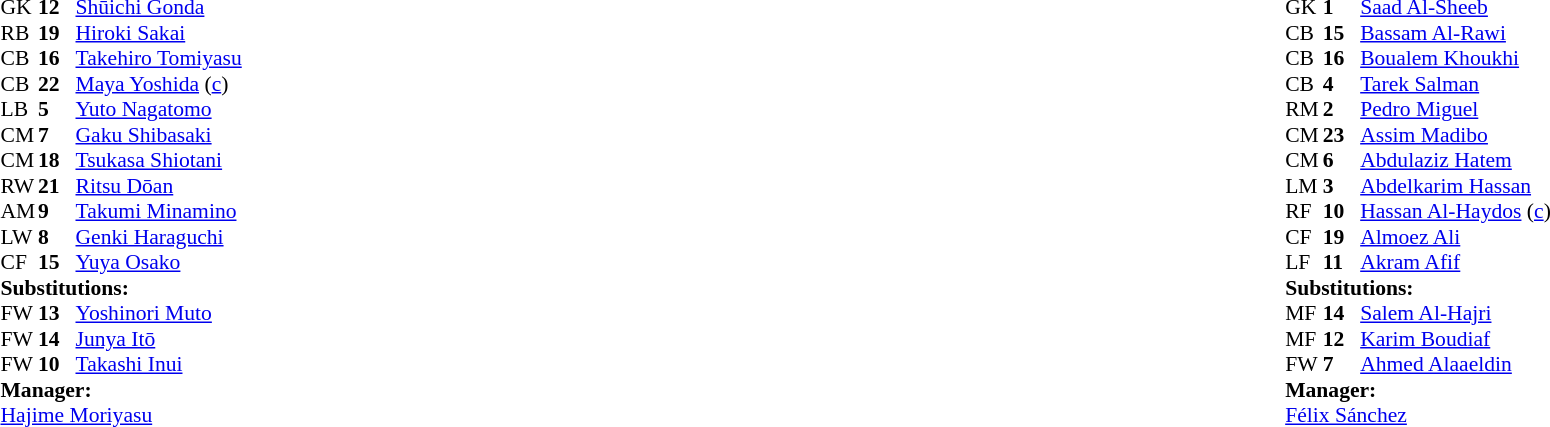<table width="100%">
<tr>
<td valign="top" width="40%"><br><table style="font-size:90%" cellspacing="0" cellpadding="0">
<tr>
<th width=25></th>
<th width=25></th>
</tr>
<tr>
<td>GK</td>
<td><strong>12</strong></td>
<td><a href='#'>Shūichi Gonda</a></td>
</tr>
<tr>
<td>RB</td>
<td><strong>19</strong></td>
<td><a href='#'>Hiroki Sakai</a></td>
<td></td>
</tr>
<tr>
<td>CB</td>
<td><strong>16</strong></td>
<td><a href='#'>Takehiro Tomiyasu</a></td>
</tr>
<tr>
<td>CB</td>
<td><strong>22</strong></td>
<td><a href='#'>Maya Yoshida</a> (<a href='#'>c</a>)</td>
<td></td>
</tr>
<tr>
<td>LB</td>
<td><strong>5</strong></td>
<td><a href='#'>Yuto Nagatomo</a></td>
</tr>
<tr>
<td>CM</td>
<td><strong>7</strong></td>
<td><a href='#'>Gaku Shibasaki</a></td>
<td></td>
</tr>
<tr>
<td>CM</td>
<td><strong>18</strong></td>
<td><a href='#'>Tsukasa Shiotani</a></td>
<td></td>
<td></td>
</tr>
<tr>
<td>RW</td>
<td><strong>21</strong></td>
<td><a href='#'>Ritsu Dōan</a></td>
</tr>
<tr>
<td>AM</td>
<td><strong>9</strong></td>
<td><a href='#'>Takumi Minamino</a></td>
<td></td>
<td></td>
</tr>
<tr>
<td>LW</td>
<td><strong>8</strong></td>
<td><a href='#'>Genki Haraguchi</a></td>
<td></td>
<td></td>
</tr>
<tr>
<td>CF</td>
<td><strong>15</strong></td>
<td><a href='#'>Yuya Osako</a></td>
</tr>
<tr>
<td colspan=3><strong>Substitutions:</strong></td>
</tr>
<tr>
<td>FW</td>
<td><strong>13</strong></td>
<td><a href='#'>Yoshinori Muto</a></td>
<td></td>
<td></td>
</tr>
<tr>
<td>FW</td>
<td><strong>14</strong></td>
<td><a href='#'>Junya Itō</a></td>
<td></td>
<td></td>
</tr>
<tr>
<td>FW</td>
<td><strong>10</strong></td>
<td><a href='#'>Takashi Inui</a></td>
<td></td>
<td></td>
</tr>
<tr>
<td colspan=3><strong>Manager:</strong></td>
</tr>
<tr>
<td colspan=3><a href='#'>Hajime Moriyasu</a></td>
</tr>
</table>
</td>
<td valign="top"></td>
<td valign="top" width="50%"><br><table style="font-size:90%; margin:auto" cellspacing="0" cellpadding="0">
<tr>
<th width=25></th>
<th width=25></th>
</tr>
<tr>
<td>GK</td>
<td><strong>1</strong></td>
<td><a href='#'>Saad Al-Sheeb</a></td>
</tr>
<tr>
<td>CB</td>
<td><strong>15</strong></td>
<td><a href='#'>Bassam Al-Rawi</a></td>
</tr>
<tr>
<td>CB</td>
<td><strong>16</strong></td>
<td><a href='#'>Boualem Khoukhi</a></td>
<td></td>
<td></td>
</tr>
<tr>
<td>CB</td>
<td><strong>4</strong></td>
<td><a href='#'>Tarek Salman</a></td>
</tr>
<tr>
<td>RM</td>
<td><strong>2</strong></td>
<td><a href='#'>Pedro Miguel</a></td>
<td></td>
</tr>
<tr>
<td>CM</td>
<td><strong>23</strong></td>
<td><a href='#'>Assim Madibo</a></td>
</tr>
<tr>
<td>CM</td>
<td><strong>6</strong></td>
<td><a href='#'>Abdulaziz Hatem</a></td>
</tr>
<tr>
<td>LM</td>
<td><strong>3</strong></td>
<td><a href='#'>Abdelkarim Hassan</a></td>
</tr>
<tr>
<td>RF</td>
<td><strong>10</strong></td>
<td><a href='#'>Hassan Al-Haydos</a> (<a href='#'>c</a>)</td>
<td></td>
<td></td>
</tr>
<tr>
<td>CF</td>
<td><strong>19</strong></td>
<td><a href='#'>Almoez Ali</a></td>
<td></td>
<td></td>
</tr>
<tr>
<td>LF</td>
<td><strong>11</strong></td>
<td><a href='#'>Akram Afif</a></td>
<td></td>
</tr>
<tr>
<td colspan=3><strong>Substitutions:</strong></td>
</tr>
<tr>
<td>MF</td>
<td><strong>14</strong></td>
<td><a href='#'>Salem Al-Hajri</a></td>
<td></td>
<td></td>
</tr>
<tr>
<td>MF</td>
<td><strong>12</strong></td>
<td><a href='#'>Karim Boudiaf</a></td>
<td></td>
<td></td>
</tr>
<tr>
<td>FW</td>
<td><strong>7</strong></td>
<td><a href='#'>Ahmed Alaaeldin</a></td>
<td></td>
<td></td>
</tr>
<tr>
<td colspan=3><strong>Manager:</strong></td>
</tr>
<tr>
<td colspan=3> <a href='#'>Félix Sánchez</a></td>
</tr>
</table>
</td>
</tr>
</table>
